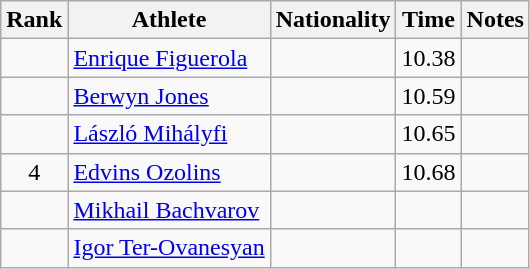<table class="wikitable sortable" style="text-align:center">
<tr>
<th>Rank</th>
<th>Athlete</th>
<th>Nationality</th>
<th>Time</th>
<th>Notes</th>
</tr>
<tr>
<td></td>
<td align=left><a href='#'>Enrique Figuerola</a></td>
<td align=left></td>
<td>10.38</td>
<td></td>
</tr>
<tr>
<td></td>
<td align=left><a href='#'>Berwyn Jones</a></td>
<td align=left></td>
<td>10.59</td>
<td></td>
</tr>
<tr>
<td></td>
<td align=left><a href='#'>László Mihályfi</a></td>
<td align=left></td>
<td>10.65</td>
<td></td>
</tr>
<tr>
<td>4</td>
<td align=left><a href='#'>Edvins Ozolins</a></td>
<td align=left></td>
<td>10.68</td>
<td></td>
</tr>
<tr>
<td></td>
<td align=left><a href='#'>Mikhail Bachvarov</a></td>
<td align=left></td>
<td></td>
<td></td>
</tr>
<tr>
<td></td>
<td align=left><a href='#'>Igor Ter-Ovanesyan</a></td>
<td align=left></td>
<td></td>
<td></td>
</tr>
</table>
